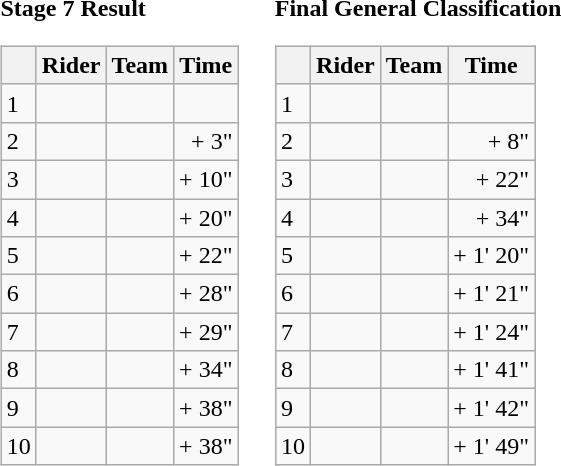<table>
<tr>
<td><strong>Stage 7 Result</strong><br><table class="wikitable">
<tr>
<th></th>
<th>Rider</th>
<th>Team</th>
<th>Time</th>
</tr>
<tr>
<td>1</td>
<td></td>
<td></td>
<td align="right"></td>
</tr>
<tr>
<td>2</td>
<td></td>
<td></td>
<td align="right">+ 3"</td>
</tr>
<tr>
<td>3</td>
<td></td>
<td></td>
<td align="right">+ 10"</td>
</tr>
<tr>
<td>4</td>
<td></td>
<td></td>
<td align="right">+ 20"</td>
</tr>
<tr>
<td>5</td>
<td></td>
<td></td>
<td align="right">+ 22"</td>
</tr>
<tr>
<td>6</td>
<td></td>
<td></td>
<td align="right">+ 28"</td>
</tr>
<tr>
<td>7</td>
<td></td>
<td></td>
<td align="right">+ 29"</td>
</tr>
<tr>
<td>8</td>
<td></td>
<td></td>
<td align="right">+ 34"</td>
</tr>
<tr>
<td>9</td>
<td></td>
<td></td>
<td align="right">+ 38"</td>
</tr>
<tr>
<td>10</td>
<td></td>
<td></td>
<td align="right">+ 38"</td>
</tr>
</table>
</td>
<td></td>
<td><strong>Final General Classification</strong><br><table class="wikitable">
<tr>
<th></th>
<th>Rider</th>
<th>Team</th>
<th>Time</th>
</tr>
<tr>
<td>1</td>
<td> </td>
<td></td>
<td align="right"></td>
</tr>
<tr>
<td>2</td>
<td></td>
<td></td>
<td align="right">+ 8"</td>
</tr>
<tr>
<td>3</td>
<td></td>
<td></td>
<td align="right">+ 22"</td>
</tr>
<tr>
<td>4</td>
<td></td>
<td></td>
<td align="right">+ 34"</td>
</tr>
<tr>
<td>5</td>
<td></td>
<td></td>
<td align="right">+ 1' 20"</td>
</tr>
<tr>
<td>6</td>
<td></td>
<td></td>
<td align="right">+ 1' 21"</td>
</tr>
<tr>
<td>7</td>
<td></td>
<td></td>
<td align="right">+ 1' 24"</td>
</tr>
<tr>
<td>8</td>
<td></td>
<td></td>
<td align="right">+ 1' 41"</td>
</tr>
<tr>
<td>9</td>
<td></td>
<td></td>
<td align="right">+ 1' 42"</td>
</tr>
<tr>
<td>10</td>
<td></td>
<td></td>
<td align="right">+ 1' 49"</td>
</tr>
</table>
</td>
</tr>
</table>
